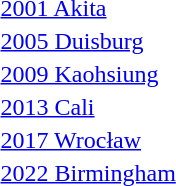<table>
<tr>
<td><a href='#'>2001 Akita</a></td>
<td></td>
<td></td>
<td></td>
</tr>
<tr>
<td><a href='#'>2005 Duisburg</a></td>
<td></td>
<td></td>
<td></td>
</tr>
<tr>
<td><a href='#'>2009 Kaohsiung</a></td>
<td></td>
<td></td>
<td></td>
</tr>
<tr>
<td><a href='#'>2013 Cali</a></td>
<td></td>
<td></td>
<td></td>
</tr>
<tr>
<td><a href='#'>2017 Wrocław</a></td>
<td></td>
<td></td>
<td></td>
</tr>
<tr>
<td><a href='#'>2022 Birmingham</a></td>
<td></td>
<td></td>
<td></td>
</tr>
</table>
